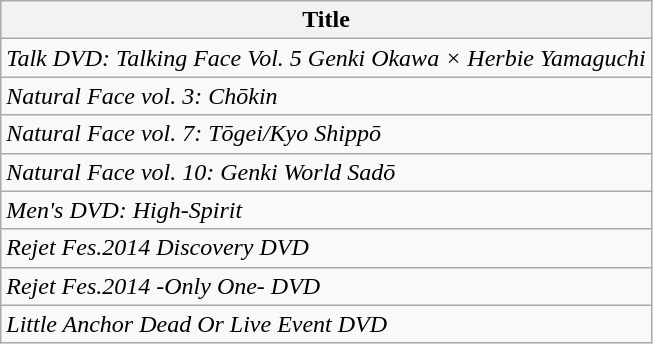<table class="wikitable">
<tr>
<th>Title</th>
</tr>
<tr>
<td><em>Talk DVD: Talking Face Vol. 5 Genki Okawa × Herbie Yamaguchi</em></td>
</tr>
<tr>
<td><em>Natural Face vol. 3: Chōkin</em></td>
</tr>
<tr>
<td><em>Natural Face vol. 7: Tōgei/Kyo Shippō</em></td>
</tr>
<tr>
<td><em>Natural Face vol. 10: Genki World Sadō</em></td>
</tr>
<tr>
<td><em>Men's DVD: High-Spirit</em></td>
</tr>
<tr>
<td><em>Rejet Fes.2014 Discovery DVD</em></td>
</tr>
<tr>
<td><em>Rejet Fes.2014 -Only One- DVD</em></td>
</tr>
<tr>
<td><em>Little Anchor Dead Or Live Event DVD</em></td>
</tr>
</table>
